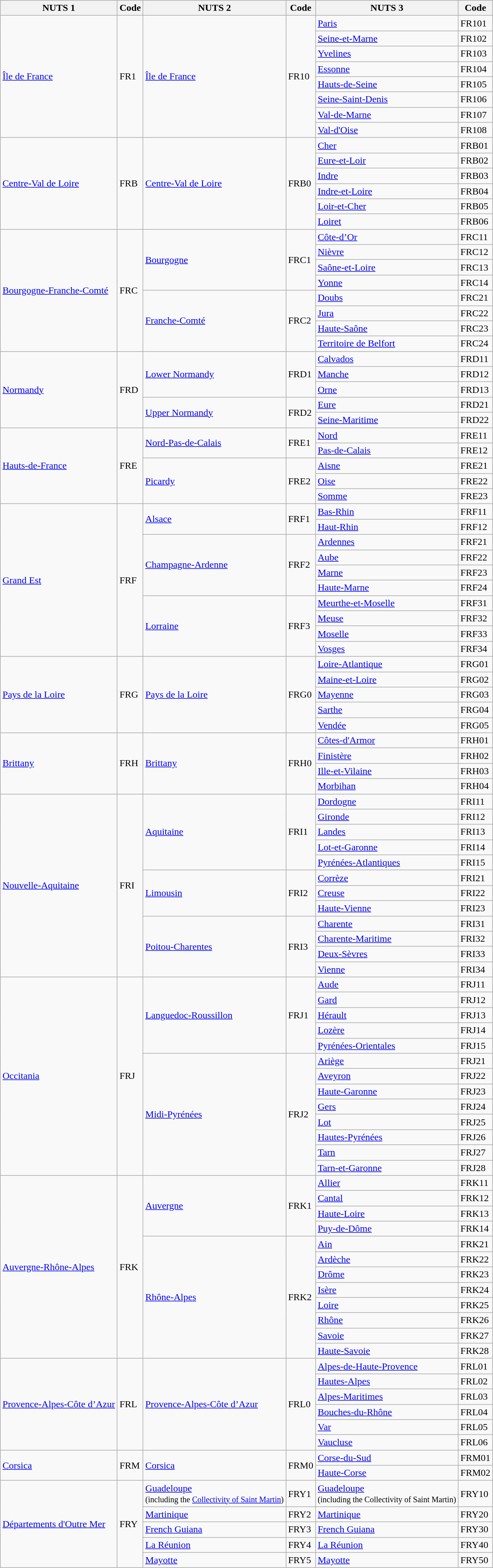<table class="wikitable">
<tr>
<th>NUTS 1</th>
<th>Code</th>
<th>NUTS 2</th>
<th>Code</th>
<th>NUTS 3</th>
<th>Code</th>
</tr>
<tr>
<td rowspan=8><a href='#'>Île de France</a></td>
<td rowspan=8>FR1</td>
<td rowspan=8><a href='#'>Île de France</a></td>
<td rowspan=8>FR10</td>
<td><a href='#'>Paris</a></td>
<td>FR101</td>
</tr>
<tr>
<td><a href='#'>Seine-et-Marne</a></td>
<td>FR102</td>
</tr>
<tr>
<td><a href='#'>Yvelines</a></td>
<td>FR103</td>
</tr>
<tr>
<td><a href='#'>Essonne</a></td>
<td>FR104</td>
</tr>
<tr>
<td><a href='#'>Hauts-de-Seine</a></td>
<td>FR105</td>
</tr>
<tr>
<td><a href='#'>Seine-Saint-Denis</a></td>
<td>FR106</td>
</tr>
<tr>
<td><a href='#'>Val-de-Marne</a></td>
<td>FR107</td>
</tr>
<tr>
<td><a href='#'>Val-d'Oise</a></td>
<td>FR108</td>
</tr>
<tr>
<td rowspan=6><a href='#'>Centre-Val de Loire</a></td>
<td rowspan=6>FRB</td>
<td rowspan=6><a href='#'>Centre-Val de Loire</a></td>
<td rowspan=6>FRB0</td>
<td><a href='#'>Cher</a></td>
<td>FRB01</td>
</tr>
<tr>
<td><a href='#'>Eure-et-Loir</a></td>
<td>FRB02</td>
</tr>
<tr>
<td><a href='#'>Indre</a></td>
<td>FRB03</td>
</tr>
<tr>
<td><a href='#'>Indre-et-Loire</a></td>
<td>FRB04</td>
</tr>
<tr>
<td><a href='#'>Loir-et-Cher</a></td>
<td>FRB05</td>
</tr>
<tr>
<td><a href='#'>Loiret</a></td>
<td>FRB06</td>
</tr>
<tr>
<td rowspan=8><a href='#'>Bourgogne-Franche-Comté</a></td>
<td rowspan=8>FRC</td>
<td rowspan=4><a href='#'>Bourgogne</a></td>
<td rowspan=4>FRC1</td>
<td><a href='#'>Côte-d’Or</a></td>
<td>FRC11</td>
</tr>
<tr>
<td><a href='#'>Nièvre</a></td>
<td>FRC12</td>
</tr>
<tr>
<td><a href='#'>Saône-et-Loire</a></td>
<td>FRC13</td>
</tr>
<tr>
<td><a href='#'>Yonne</a></td>
<td>FRC14</td>
</tr>
<tr>
<td rowspan=4><a href='#'>Franche-Comté</a></td>
<td rowspan=4>FRC2</td>
<td><a href='#'>Doubs</a></td>
<td>FRC21</td>
</tr>
<tr>
<td><a href='#'>Jura</a></td>
<td>FRC22</td>
</tr>
<tr>
<td><a href='#'>Haute-Saône</a></td>
<td>FRC23</td>
</tr>
<tr>
<td><a href='#'>Territoire de Belfort</a></td>
<td>FRC24</td>
</tr>
<tr>
<td rowspan=5><a href='#'>Normandy</a></td>
<td rowspan=5>FRD</td>
<td rowspan=3><a href='#'>Lower Normandy</a></td>
<td rowspan=3>FRD1</td>
<td><a href='#'>Calvados</a></td>
<td>FRD11</td>
</tr>
<tr>
<td><a href='#'>Manche</a></td>
<td>FRD12</td>
</tr>
<tr>
<td><a href='#'>Orne</a></td>
<td>FRD13</td>
</tr>
<tr>
<td rowspan=2><a href='#'>Upper Normandy</a></td>
<td rowspan=2>FRD2</td>
<td><a href='#'>Eure</a></td>
<td>FRD21</td>
</tr>
<tr>
<td><a href='#'>Seine-Maritime</a></td>
<td>FRD22</td>
</tr>
<tr>
<td rowspan=5><a href='#'>Hauts-de-France</a></td>
<td rowspan=5>FRE</td>
<td rowspan=2><a href='#'>Nord-Pas-de-Calais</a></td>
<td rowspan=2>FRE1</td>
<td><a href='#'>Nord</a></td>
<td>FRE11</td>
</tr>
<tr>
<td><a href='#'>Pas-de-Calais</a></td>
<td>FRE12</td>
</tr>
<tr>
<td rowspan=3><a href='#'>Picardy</a></td>
<td rowspan=3>FRE2</td>
<td><a href='#'>Aisne</a></td>
<td>FRE21</td>
</tr>
<tr>
<td><a href='#'>Oise</a></td>
<td>FRE22</td>
</tr>
<tr>
<td><a href='#'>Somme</a></td>
<td>FRE23</td>
</tr>
<tr>
<td rowspan=10><a href='#'>Grand Est</a></td>
<td rowspan=10>FRF</td>
<td rowspan=2><a href='#'>Alsace</a></td>
<td rowspan=2>FRF1</td>
<td><a href='#'>Bas-Rhin</a></td>
<td>FRF11</td>
</tr>
<tr>
<td><a href='#'>Haut-Rhin</a></td>
<td>FRF12</td>
</tr>
<tr>
<td rowspan=4><a href='#'>Champagne-Ardenne</a></td>
<td rowspan=4>FRF2</td>
<td><a href='#'>Ardennes</a></td>
<td>FRF21</td>
</tr>
<tr>
<td><a href='#'>Aube</a></td>
<td>FRF22</td>
</tr>
<tr>
<td><a href='#'>Marne</a></td>
<td>FRF23</td>
</tr>
<tr>
<td><a href='#'>Haute-Marne</a></td>
<td>FRF24</td>
</tr>
<tr>
<td rowspan=4><a href='#'>Lorraine</a></td>
<td rowspan=4>FRF3</td>
<td><a href='#'>Meurthe-et-Moselle</a></td>
<td>FRF31</td>
</tr>
<tr>
<td><a href='#'>Meuse</a></td>
<td>FRF32</td>
</tr>
<tr>
<td><a href='#'>Moselle</a></td>
<td>FRF33</td>
</tr>
<tr>
<td><a href='#'>Vosges</a></td>
<td>FRF34</td>
</tr>
<tr>
<td rowspan=5><a href='#'>Pays de la Loire</a></td>
<td rowspan=5>FRG</td>
<td rowspan=5><a href='#'>Pays de la Loire</a></td>
<td rowspan=5>FRG0</td>
<td><a href='#'>Loire-Atlantique</a></td>
<td>FRG01</td>
</tr>
<tr>
<td><a href='#'>Maine-et-Loire</a></td>
<td>FRG02</td>
</tr>
<tr>
<td><a href='#'>Mayenne</a></td>
<td>FRG03</td>
</tr>
<tr>
<td><a href='#'>Sarthe</a></td>
<td>FRG04</td>
</tr>
<tr>
<td><a href='#'>Vendée</a></td>
<td>FRG05</td>
</tr>
<tr>
<td rowspan=4><a href='#'>Brittany</a></td>
<td rowspan=4>FRH</td>
<td rowspan=4><a href='#'>Brittany</a></td>
<td rowspan=4>FRH0</td>
<td><a href='#'>Côtes-d'Armor</a></td>
<td>FRH01</td>
</tr>
<tr>
<td><a href='#'>Finistère</a></td>
<td>FRH02</td>
</tr>
<tr>
<td><a href='#'>Ille-et-Vilaine</a></td>
<td>FRH03</td>
</tr>
<tr>
<td><a href='#'>Morbihan</a></td>
<td>FRH04</td>
</tr>
<tr>
<td rowspan=12><a href='#'>Nouvelle-Aquitaine</a></td>
<td rowspan=12>FRI</td>
<td rowspan=5><a href='#'>Aquitaine</a></td>
<td rowspan=5>FRI1</td>
<td><a href='#'>Dordogne</a></td>
<td>FRI11</td>
</tr>
<tr>
<td><a href='#'>Gironde</a></td>
<td>FRI12</td>
</tr>
<tr>
<td><a href='#'>Landes</a></td>
<td>FRI13</td>
</tr>
<tr>
<td><a href='#'>Lot-et-Garonne</a></td>
<td>FRI14</td>
</tr>
<tr>
<td><a href='#'>Pyrénées-Atlantiques</a></td>
<td>FRI15</td>
</tr>
<tr>
<td rowspan=3><a href='#'>Limousin</a></td>
<td rowspan=3>FRI2</td>
<td><a href='#'>Corrèze</a></td>
<td>FRI21</td>
</tr>
<tr>
<td><a href='#'>Creuse</a></td>
<td>FRI22</td>
</tr>
<tr>
<td><a href='#'>Haute-Vienne</a></td>
<td>FRI23</td>
</tr>
<tr>
<td rowspan=4><a href='#'>Poitou-Charentes</a></td>
<td rowspan=4>FRI3</td>
<td><a href='#'>Charente</a></td>
<td>FRI31</td>
</tr>
<tr>
<td><a href='#'>Charente-Maritime</a></td>
<td>FRI32</td>
</tr>
<tr>
<td><a href='#'>Deux-Sèvres</a></td>
<td>FRI33</td>
</tr>
<tr>
<td><a href='#'>Vienne</a></td>
<td>FRI34</td>
</tr>
<tr>
<td rowspan=13><a href='#'>Occitania</a></td>
<td rowspan=13>FRJ</td>
<td rowspan=5><a href='#'>Languedoc-Roussillon</a></td>
<td rowspan=5>FRJ1</td>
<td><a href='#'>Aude</a></td>
<td>FRJ11</td>
</tr>
<tr>
<td><a href='#'>Gard</a></td>
<td>FRJ12</td>
</tr>
<tr>
<td><a href='#'>Hérault</a></td>
<td>FRJ13</td>
</tr>
<tr>
<td><a href='#'>Lozère</a></td>
<td>FRJ14</td>
</tr>
<tr>
<td><a href='#'>Pyrénées-Orientales</a></td>
<td>FRJ15</td>
</tr>
<tr>
<td rowspan=8><a href='#'>Midi-Pyrénées</a></td>
<td rowspan=8>FRJ2</td>
<td><a href='#'>Ariège</a></td>
<td>FRJ21</td>
</tr>
<tr>
<td><a href='#'>Aveyron</a></td>
<td>FRJ22</td>
</tr>
<tr>
<td><a href='#'>Haute-Garonne</a></td>
<td>FRJ23</td>
</tr>
<tr>
<td><a href='#'>Gers</a></td>
<td>FRJ24</td>
</tr>
<tr>
<td><a href='#'>Lot</a></td>
<td>FRJ25</td>
</tr>
<tr>
<td><a href='#'>Hautes-Pyrénées</a></td>
<td>FRJ26</td>
</tr>
<tr>
<td><a href='#'>Tarn</a></td>
<td>FRJ27</td>
</tr>
<tr>
<td><a href='#'>Tarn-et-Garonne</a></td>
<td>FRJ28</td>
</tr>
<tr>
<td rowspan=12><a href='#'>Auvergne-Rhône-Alpes</a></td>
<td rowspan=12>FRK</td>
<td rowspan=4><a href='#'>Auvergne</a></td>
<td rowspan=4>FRK1</td>
<td><a href='#'>Allier</a></td>
<td>FRK11</td>
</tr>
<tr>
<td><a href='#'>Cantal</a></td>
<td>FRK12</td>
</tr>
<tr>
<td><a href='#'>Haute-Loire</a></td>
<td>FRK13</td>
</tr>
<tr>
<td><a href='#'>Puy-de-Dôme</a></td>
<td>FRK14</td>
</tr>
<tr>
<td rowspan=8><a href='#'>Rhône-Alpes</a></td>
<td rowspan=8>FRK2</td>
<td><a href='#'>Ain</a></td>
<td>FRK21</td>
</tr>
<tr>
<td><a href='#'>Ardèche</a></td>
<td>FRK22</td>
</tr>
<tr>
<td><a href='#'>Drôme</a></td>
<td>FRK23</td>
</tr>
<tr>
<td><a href='#'>Isère</a></td>
<td>FRK24</td>
</tr>
<tr>
<td><a href='#'>Loire</a></td>
<td>FRK25</td>
</tr>
<tr>
<td><a href='#'>Rhône</a></td>
<td>FRK26</td>
</tr>
<tr>
<td><a href='#'>Savoie</a></td>
<td>FRK27</td>
</tr>
<tr>
<td><a href='#'>Haute-Savoie</a></td>
<td>FRK28</td>
</tr>
<tr>
<td rowspan=6><a href='#'>Provence-Alpes-Côte d’Azur</a></td>
<td rowspan=6>FRL</td>
<td rowspan=6><a href='#'>Provence-Alpes-Côte d’Azur</a></td>
<td rowspan=6>FRL0</td>
<td><a href='#'>Alpes-de-Haute-Provence</a></td>
<td>FRL01</td>
</tr>
<tr>
<td><a href='#'>Hautes-Alpes</a></td>
<td>FRL02</td>
</tr>
<tr>
<td><a href='#'>Alpes-Maritimes</a></td>
<td>FRL03</td>
</tr>
<tr>
<td><a href='#'>Bouches-du-Rhône</a></td>
<td>FRL04</td>
</tr>
<tr>
<td><a href='#'>Var</a></td>
<td>FRL05</td>
</tr>
<tr>
<td><a href='#'>Vaucluse</a></td>
<td>FRL06</td>
</tr>
<tr>
<td rowspan=2><a href='#'>Corsica</a></td>
<td rowspan=2>FRM</td>
<td rowspan=2><a href='#'>Corsica</a></td>
<td rowspan=2>FRM0</td>
<td><a href='#'>Corse-du-Sud</a></td>
<td>FRM01</td>
</tr>
<tr>
<td><a href='#'>Haute-Corse</a></td>
<td>FRM02</td>
</tr>
<tr>
<td rowspan=5><a href='#'>Départements d'Outre Mer</a></td>
<td rowspan=5>FRY</td>
<td><a href='#'>Guadeloupe</a><br><small>(including the <a href='#'>Collectivity of Saint Martin</a>)</small></td>
<td>FRY1</td>
<td><a href='#'>Guadeloupe</a> <br><small>(including the Collectivity of Saint Martin)</small></td>
<td>FRY10</td>
</tr>
<tr>
<td><a href='#'>Martinique</a></td>
<td>FRY2</td>
<td><a href='#'>Martinique</a></td>
<td>FRY20</td>
</tr>
<tr>
<td><a href='#'>French Guiana</a></td>
<td>FRY3</td>
<td><a href='#'>French Guiana</a></td>
<td>FRY30</td>
</tr>
<tr>
<td><a href='#'>La Réunion</a></td>
<td>FRY4</td>
<td><a href='#'>La Réunion</a></td>
<td>FRY40</td>
</tr>
<tr>
<td><a href='#'>Mayotte</a></td>
<td>FRY5</td>
<td><a href='#'>Mayotte</a></td>
<td>FRY50</td>
</tr>
</table>
